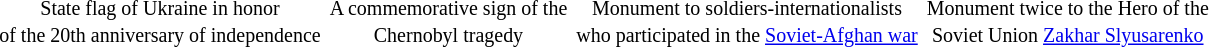<table class="toccolours" border="0" cellpadding="2" cellspacing="2" style="margin:1em auto;">
<tr>
<td></td>
<td></td>
<td></td>
<td></td>
</tr>
<tr>
<td style="text-align: center;"><small>State flag of Ukraine in honor <br>of the 20th anniversary of independence</small></td>
<td style="text-align: center;"><small>A commemorative sign of the<br> Chernobyl tragedy</small></td>
<td style="text-align: center;"><small>Monument to soldiers-internationalists <br>who participated in the <a href='#'>Soviet-Afghan war</a></small></td>
<td style="text-align: center;"><small>Monument twice to the Hero of the <br>Soviet Union <a href='#'>Zakhar Slyusarenko</a></small></td>
</tr>
</table>
